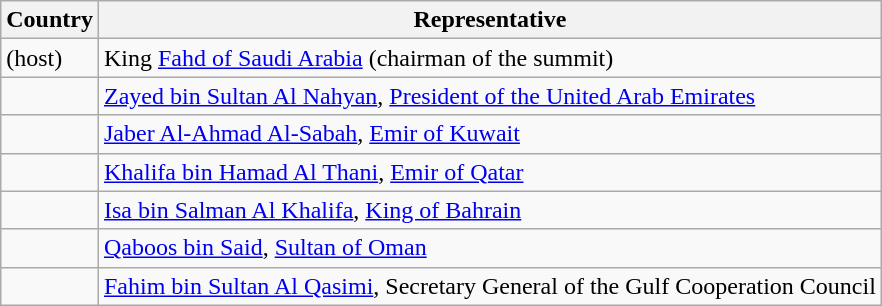<table class="wikitable">
<tr>
<th>Country</th>
<th>Representative</th>
</tr>
<tr>
<td> (host)</td>
<td>King <a href='#'>Fahd of Saudi Arabia</a> (chairman of the summit)</td>
</tr>
<tr>
<td></td>
<td><a href='#'>Zayed bin Sultan Al Nahyan</a>, <a href='#'>President of the United Arab Emirates</a></td>
</tr>
<tr>
<td></td>
<td><a href='#'>Jaber Al-Ahmad Al-Sabah</a>, <a href='#'>Emir of Kuwait</a></td>
</tr>
<tr>
<td></td>
<td><a href='#'>Khalifa bin Hamad Al Thani</a>, <a href='#'>Emir of Qatar</a></td>
</tr>
<tr>
<td></td>
<td><a href='#'>Isa bin Salman Al Khalifa</a>, <a href='#'>King of Bahrain</a></td>
</tr>
<tr>
<td></td>
<td><a href='#'>Qaboos bin Said</a>, <a href='#'>Sultan of Oman</a></td>
</tr>
<tr>
<td></td>
<td><a href='#'>Fahim bin Sultan Al Qasimi</a>, Secretary General of the Gulf Cooperation Council</td>
</tr>
</table>
